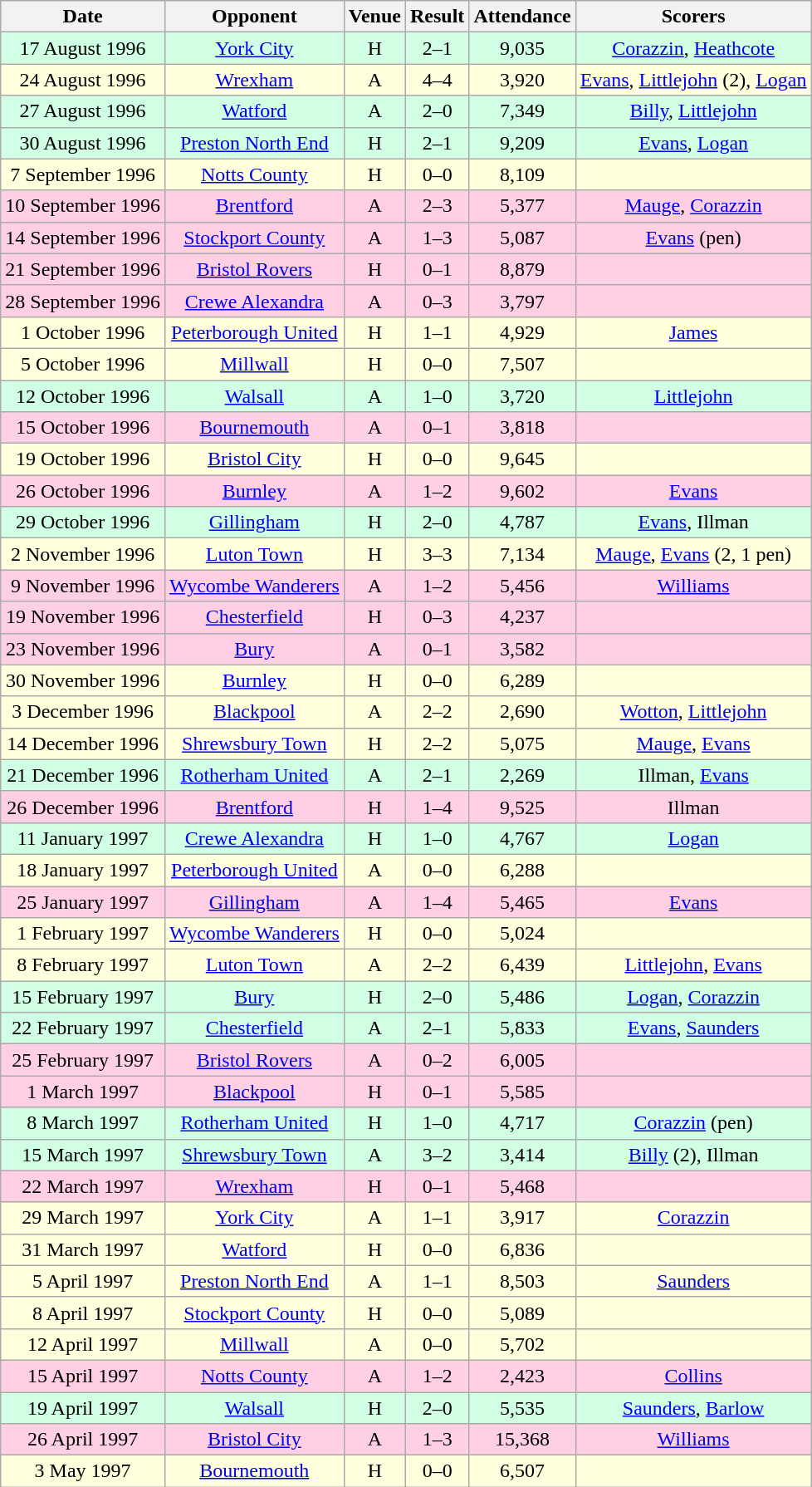<table class="wikitable sortable" style="font-size:100%; text-align:center">
<tr>
<th>Date</th>
<th>Opponent</th>
<th>Venue</th>
<th>Result</th>
<th>Attendance</th>
<th>Scorers</th>
</tr>
<tr style="background-color: #d0ffe3;">
<td>17 August 1996</td>
<td><a href='#'>York City</a></td>
<td>H</td>
<td>2–1</td>
<td>9,035</td>
<td><a href='#'>Corazzin</a>, <a href='#'>Heathcote</a></td>
</tr>
<tr style="background-color: #ffffdd;">
<td>24 August 1996</td>
<td><a href='#'>Wrexham</a></td>
<td>A</td>
<td>4–4</td>
<td>3,920</td>
<td><a href='#'>Evans</a>, <a href='#'>Littlejohn</a> (2), <a href='#'>Logan</a></td>
</tr>
<tr style="background-color: #d0ffe3;">
<td>27 August 1996</td>
<td><a href='#'>Watford</a></td>
<td>A</td>
<td>2–0</td>
<td>7,349</td>
<td><a href='#'>Billy</a>, <a href='#'>Littlejohn</a></td>
</tr>
<tr style="background-color: #d0ffe3;">
<td>30 August 1996</td>
<td><a href='#'>Preston North End</a></td>
<td>H</td>
<td>2–1</td>
<td>9,209</td>
<td><a href='#'>Evans</a>, <a href='#'>Logan</a></td>
</tr>
<tr style="background-color: #ffffdd;">
<td>7 September 1996</td>
<td><a href='#'>Notts County</a></td>
<td>H</td>
<td>0–0</td>
<td>8,109</td>
<td></td>
</tr>
<tr style="background-color: #ffd0e3;">
<td>10 September 1996</td>
<td><a href='#'>Brentford</a></td>
<td>A</td>
<td>2–3</td>
<td>5,377</td>
<td><a href='#'>Mauge</a>, <a href='#'>Corazzin</a></td>
</tr>
<tr style="background-color: #ffd0e3;">
<td>14 September 1996</td>
<td><a href='#'>Stockport County</a></td>
<td>A</td>
<td>1–3</td>
<td>5,087</td>
<td><a href='#'>Evans</a> (pen)</td>
</tr>
<tr style="background-color: #ffd0e3;">
<td>21 September 1996</td>
<td><a href='#'>Bristol Rovers</a></td>
<td>H</td>
<td>0–1</td>
<td>8,879</td>
<td></td>
</tr>
<tr style="background-color: #ffd0e3;">
<td>28 September 1996</td>
<td><a href='#'>Crewe Alexandra</a></td>
<td>A</td>
<td>0–3</td>
<td>3,797</td>
<td></td>
</tr>
<tr style="background-color: #ffffdd;">
<td>1 October 1996</td>
<td><a href='#'>Peterborough United</a></td>
<td>H</td>
<td>1–1</td>
<td>4,929</td>
<td><a href='#'>James</a></td>
</tr>
<tr style="background-color: #ffffdd;">
<td>5 October 1996</td>
<td><a href='#'>Millwall</a></td>
<td>H</td>
<td>0–0</td>
<td>7,507</td>
<td></td>
</tr>
<tr style="background-color: #d0ffe3;">
<td>12 October 1996</td>
<td><a href='#'>Walsall</a></td>
<td>A</td>
<td>1–0</td>
<td>3,720</td>
<td><a href='#'>Littlejohn</a></td>
</tr>
<tr style="background-color: #ffd0e3;">
<td>15 October 1996</td>
<td><a href='#'>Bournemouth</a></td>
<td>A</td>
<td>0–1</td>
<td>3,818</td>
<td></td>
</tr>
<tr style="background-color: #ffffdd;">
<td>19 October 1996</td>
<td><a href='#'>Bristol City</a></td>
<td>H</td>
<td>0–0</td>
<td>9,645</td>
<td></td>
</tr>
<tr style="background-color: #ffd0e3;">
<td>26 October 1996</td>
<td><a href='#'>Burnley</a></td>
<td>A</td>
<td>1–2</td>
<td>9,602</td>
<td><a href='#'>Evans</a></td>
</tr>
<tr style="background-color: #d0ffe3;">
<td>29 October 1996</td>
<td><a href='#'>Gillingham</a></td>
<td>H</td>
<td>2–0</td>
<td>4,787</td>
<td><a href='#'>Evans</a>, Illman</td>
</tr>
<tr style="background-color: #ffffdd;">
<td>2 November 1996</td>
<td><a href='#'>Luton Town</a></td>
<td>H</td>
<td>3–3</td>
<td>7,134</td>
<td><a href='#'>Mauge</a>, <a href='#'>Evans</a> (2, 1 pen)</td>
</tr>
<tr style="background-color: #ffd0e3;">
<td>9 November 1996</td>
<td><a href='#'>Wycombe Wanderers</a></td>
<td>A</td>
<td>1–2</td>
<td>5,456</td>
<td><a href='#'>Williams</a></td>
</tr>
<tr style="background-color: #ffd0e3;">
<td>19 November 1996</td>
<td><a href='#'>Chesterfield</a></td>
<td>H</td>
<td>0–3</td>
<td>4,237</td>
<td></td>
</tr>
<tr style="background-color: #ffd0e3;">
<td>23 November 1996</td>
<td><a href='#'>Bury</a></td>
<td>A</td>
<td>0–1</td>
<td>3,582</td>
<td></td>
</tr>
<tr style="background-color: #ffffdd;">
<td>30 November 1996</td>
<td><a href='#'>Burnley</a></td>
<td>H</td>
<td>0–0</td>
<td>6,289</td>
<td></td>
</tr>
<tr style="background-color: #ffffdd;">
<td>3 December 1996</td>
<td><a href='#'>Blackpool</a></td>
<td>A</td>
<td>2–2</td>
<td>2,690</td>
<td><a href='#'>Wotton</a>, <a href='#'>Littlejohn</a></td>
</tr>
<tr style="background-color: #ffffdd;">
<td>14 December 1996</td>
<td><a href='#'>Shrewsbury Town</a></td>
<td>H</td>
<td>2–2</td>
<td>5,075</td>
<td><a href='#'>Mauge</a>, <a href='#'>Evans</a></td>
</tr>
<tr style="background-color: #d0ffe3;">
<td>21 December 1996</td>
<td><a href='#'>Rotherham United</a></td>
<td>A</td>
<td>2–1</td>
<td>2,269</td>
<td>Illman, <a href='#'>Evans</a></td>
</tr>
<tr style="background-color: #ffd0e3;">
<td>26 December 1996</td>
<td><a href='#'>Brentford</a></td>
<td>H</td>
<td>1–4</td>
<td>9,525</td>
<td>Illman</td>
</tr>
<tr style="background-color: #d0ffe3;">
<td>11 January 1997</td>
<td><a href='#'>Crewe Alexandra</a></td>
<td>H</td>
<td>1–0</td>
<td>4,767</td>
<td><a href='#'>Logan</a></td>
</tr>
<tr style="background-color: #ffffdd;">
<td>18 January 1997</td>
<td><a href='#'>Peterborough United</a></td>
<td>A</td>
<td>0–0</td>
<td>6,288</td>
<td></td>
</tr>
<tr style="background-color: #ffd0e3;">
<td>25 January 1997</td>
<td><a href='#'>Gillingham</a></td>
<td>A</td>
<td>1–4</td>
<td>5,465</td>
<td><a href='#'>Evans</a></td>
</tr>
<tr style="background-color: #ffffdd;">
<td>1 February 1997</td>
<td><a href='#'>Wycombe Wanderers</a></td>
<td>H</td>
<td>0–0</td>
<td>5,024</td>
<td></td>
</tr>
<tr style="background-color: #ffffdd;">
<td>8 February 1997</td>
<td><a href='#'>Luton Town</a></td>
<td>A</td>
<td>2–2</td>
<td>6,439</td>
<td><a href='#'>Littlejohn</a>, <a href='#'>Evans</a></td>
</tr>
<tr style="background-color: #d0ffe3;">
<td>15 February 1997</td>
<td><a href='#'>Bury</a></td>
<td>H</td>
<td>2–0</td>
<td>5,486</td>
<td><a href='#'>Logan</a>, <a href='#'>Corazzin</a></td>
</tr>
<tr style="background-color: #d0ffe3;">
<td>22 February 1997</td>
<td><a href='#'>Chesterfield</a></td>
<td>A</td>
<td>2–1</td>
<td>5,833</td>
<td><a href='#'>Evans</a>, <a href='#'>Saunders</a></td>
</tr>
<tr style="background-color: #ffd0e3;">
<td>25 February 1997</td>
<td><a href='#'>Bristol Rovers</a></td>
<td>A</td>
<td>0–2</td>
<td>6,005</td>
<td></td>
</tr>
<tr style="background-color: #ffd0e3;">
<td>1 March 1997</td>
<td><a href='#'>Blackpool</a></td>
<td>H</td>
<td>0–1</td>
<td>5,585</td>
<td></td>
</tr>
<tr style="background-color: #d0ffe3;">
<td>8 March 1997</td>
<td><a href='#'>Rotherham United</a></td>
<td>H</td>
<td>1–0</td>
<td>4,717</td>
<td><a href='#'>Corazzin</a> (pen)</td>
</tr>
<tr style="background-color: #d0ffe3;">
<td>15 March 1997</td>
<td><a href='#'>Shrewsbury Town</a></td>
<td>A</td>
<td>3–2</td>
<td>3,414</td>
<td><a href='#'>Billy</a> (2), Illman</td>
</tr>
<tr style="background-color: #ffd0e3;">
<td>22 March 1997</td>
<td><a href='#'>Wrexham</a></td>
<td>H</td>
<td>0–1</td>
<td>5,468</td>
<td></td>
</tr>
<tr style="background-color: #ffffdd;">
<td>29 March 1997</td>
<td><a href='#'>York City</a></td>
<td>A</td>
<td>1–1</td>
<td>3,917</td>
<td><a href='#'>Corazzin</a></td>
</tr>
<tr style="background-color: #ffffdd;">
<td>31 March 1997</td>
<td><a href='#'>Watford</a></td>
<td>H</td>
<td>0–0</td>
<td>6,836</td>
<td></td>
</tr>
<tr style="background-color: #ffffdd;">
<td>5 April 1997</td>
<td><a href='#'>Preston North End</a></td>
<td>A</td>
<td>1–1</td>
<td>8,503</td>
<td><a href='#'>Saunders</a></td>
</tr>
<tr style="background-color: #ffffdd;">
<td>8 April 1997</td>
<td><a href='#'>Stockport County</a></td>
<td>H</td>
<td>0–0</td>
<td>5,089</td>
<td></td>
</tr>
<tr style="background-color: #ffffdd;">
<td>12 April 1997</td>
<td><a href='#'>Millwall</a></td>
<td>A</td>
<td>0–0</td>
<td>5,702</td>
<td></td>
</tr>
<tr style="background-color: #ffd0e3;">
<td>15 April 1997</td>
<td><a href='#'>Notts County</a></td>
<td>A</td>
<td>1–2</td>
<td>2,423</td>
<td><a href='#'>Collins</a></td>
</tr>
<tr style="background-color: #d0ffe3;">
<td>19 April 1997</td>
<td><a href='#'>Walsall</a></td>
<td>H</td>
<td>2–0</td>
<td>5,535</td>
<td><a href='#'>Saunders</a>, <a href='#'>Barlow</a></td>
</tr>
<tr style="background-color: #ffd0e3;">
<td>26 April 1997</td>
<td><a href='#'>Bristol City</a></td>
<td>A</td>
<td>1–3</td>
<td>15,368</td>
<td><a href='#'>Williams</a></td>
</tr>
<tr style="background-color: #ffffdd;">
<td>3 May 1997</td>
<td><a href='#'>Bournemouth</a></td>
<td>H</td>
<td>0–0</td>
<td>6,507</td>
<td></td>
</tr>
</table>
